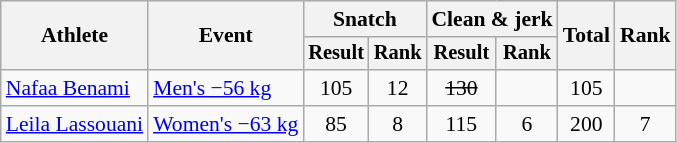<table class="wikitable" style="font-size:90%">
<tr>
<th rowspan="2">Athlete</th>
<th rowspan="2">Event</th>
<th colspan="2">Snatch</th>
<th colspan="2">Clean & jerk</th>
<th rowspan="2">Total</th>
<th rowspan="2">Rank</th>
</tr>
<tr style="font-size:95%">
<th>Result</th>
<th>Rank</th>
<th>Result</th>
<th>Rank</th>
</tr>
<tr align=center>
<td align=left><a href='#'>Nafaa Benami</a></td>
<td align=left><a href='#'>Men's −56 kg</a></td>
<td>105</td>
<td>12</td>
<td><s>130</s></td>
<td></td>
<td>105</td>
<td></td>
</tr>
<tr align=center>
<td align=left><a href='#'>Leila Lassouani</a></td>
<td align=left><a href='#'>Women's −63 kg</a></td>
<td>85</td>
<td>8</td>
<td>115</td>
<td>6</td>
<td>200</td>
<td>7</td>
</tr>
</table>
